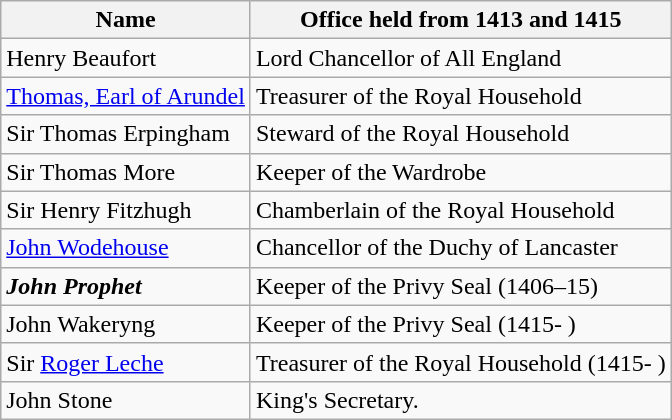<table class="wikitable">
<tr>
<th>Name</th>
<th>Office held from 1413 and 1415</th>
</tr>
<tr>
<td>Henry Beaufort</td>
<td>Lord Chancellor of All England</td>
</tr>
<tr>
<td><a href='#'>Thomas, Earl of Arundel</a></td>
<td>Treasurer of the Royal Household</td>
</tr>
<tr>
<td>Sir Thomas Erpingham</td>
<td>Steward of the Royal Household</td>
</tr>
<tr>
<td>Sir Thomas More</td>
<td>Keeper of the Wardrobe</td>
</tr>
<tr>
<td>Sir Henry Fitzhugh</td>
<td>Chamberlain of the Royal Household</td>
</tr>
<tr>
<td><a href='#'>John Wodehouse</a></td>
<td>Chancellor of the Duchy of Lancaster</td>
</tr>
<tr>
<td><strong><em>John Prophet</em></strong></td>
<td>Keeper of the Privy Seal (1406–15)</td>
</tr>
<tr>
<td>John Wakeryng</td>
<td>Keeper of the Privy Seal (1415- )</td>
</tr>
<tr>
<td>Sir <a href='#'>Roger Leche</a></td>
<td>Treasurer of the Royal Household (1415- )</td>
</tr>
<tr>
<td>John Stone</td>
<td>King's Secretary.</td>
</tr>
</table>
